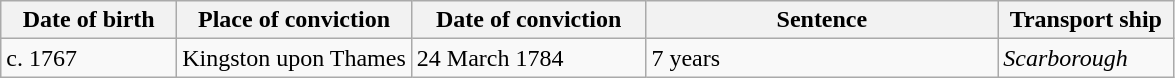<table class="wikitable sortable plainrowheaders" style="width=1024px;">
<tr>
<th style="width: 15%;">Date of birth</th>
<th style="width: 20%;">Place of conviction</th>
<th style="width: 20%;">Date of conviction</th>
<th style="width: 30%;">Sentence</th>
<th style="width: 15%;">Transport ship</th>
</tr>
<tr>
<td>c. 1767</td>
<td>Kingston upon Thames</td>
<td>24 March 1784</td>
<td>7 years</td>
<td><em>Scarborough</em></td>
</tr>
</table>
